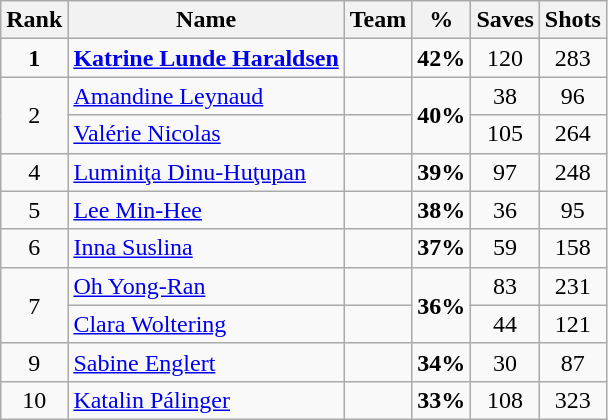<table class="wikitable" style="text-align: center;">
<tr>
<th>Rank</th>
<th>Name</th>
<th>Team</th>
<th>%</th>
<th>Saves</th>
<th>Shots</th>
</tr>
<tr>
<td><strong>1</strong></td>
<td align="left"><strong><a href='#'>Katrine Lunde Haraldsen</a></strong></td>
<td align="left"><strong></strong></td>
<td><strong>42%</strong></td>
<td>120</td>
<td>283</td>
</tr>
<tr>
<td rowspan="2">2</td>
<td align="left"><a href='#'>Amandine Leynaud</a></td>
<td align="left"></td>
<td rowspan="2"><strong>40%</strong></td>
<td>38</td>
<td>96</td>
</tr>
<tr>
<td align="left"><a href='#'>Valérie Nicolas</a></td>
<td align="left"></td>
<td>105</td>
<td>264</td>
</tr>
<tr>
<td>4</td>
<td align="left"><a href='#'>Luminiţa Dinu-Huţupan</a></td>
<td align="left"></td>
<td><strong>39%</strong></td>
<td>97</td>
<td>248</td>
</tr>
<tr>
<td>5</td>
<td align="left"><a href='#'>Lee Min-Hee</a></td>
<td align="left"></td>
<td><strong>38%</strong></td>
<td>36</td>
<td>95</td>
</tr>
<tr>
<td>6</td>
<td align="left"><a href='#'>Inna Suslina</a></td>
<td align="left"></td>
<td><strong>37%</strong></td>
<td>59</td>
<td>158</td>
</tr>
<tr>
<td rowspan="2">7</td>
<td align="left"><a href='#'>Oh Yong-Ran</a></td>
<td align="left"></td>
<td rowspan="2"><strong>36%</strong></td>
<td>83</td>
<td>231</td>
</tr>
<tr>
<td align="left"><a href='#'>Clara Woltering</a></td>
<td align="left"></td>
<td>44</td>
<td>121</td>
</tr>
<tr>
<td>9</td>
<td align="left"><a href='#'>Sabine Englert</a></td>
<td align="left"></td>
<td><strong>34%</strong></td>
<td>30</td>
<td>87</td>
</tr>
<tr>
<td>10</td>
<td align="left"><a href='#'>Katalin Pálinger</a></td>
<td align="left"></td>
<td><strong>33%</strong></td>
<td>108</td>
<td>323</td>
</tr>
</table>
